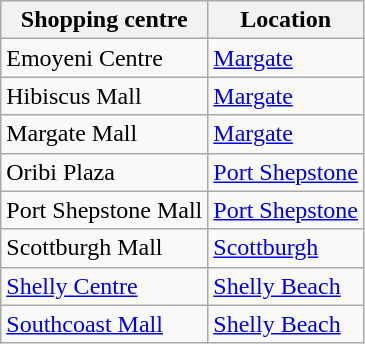<table class="wikitable sortable">
<tr>
<th>Shopping centre</th>
<th>Location</th>
</tr>
<tr>
<td>Emoyeni Centre</td>
<td><a href='#'>Margate</a></td>
</tr>
<tr>
<td>Hibiscus Mall</td>
<td><a href='#'>Margate</a></td>
</tr>
<tr>
<td>Margate Mall</td>
<td><a href='#'>Margate</a></td>
</tr>
<tr>
<td>Oribi Plaza</td>
<td><a href='#'>Port Shepstone</a></td>
</tr>
<tr>
<td>Port Shepstone Mall</td>
<td><a href='#'>Port Shepstone</a></td>
</tr>
<tr>
<td>Scottburgh Mall</td>
<td><a href='#'>Scottburgh</a></td>
</tr>
<tr>
<td><a href='#'>Shelly Centre</a></td>
<td><a href='#'>Shelly Beach</a></td>
</tr>
<tr>
<td><a href='#'>Southcoast Mall</a></td>
<td><a href='#'>Shelly Beach</a></td>
</tr>
</table>
